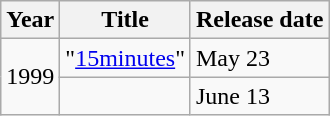<table class="wikitable">
<tr>
<th rowspan="1"><strong>Year</strong></th>
<th rowspan="1"><strong>Title</strong></th>
<th rowspan="1"><strong>Release date</strong></th>
</tr>
<tr>
<td rowspan="2">1999</td>
<td>"<a href='#'>15minutes</a>"</td>
<td>May 23</td>
</tr>
<tr>
<td></td>
<td>June 13</td>
</tr>
</table>
